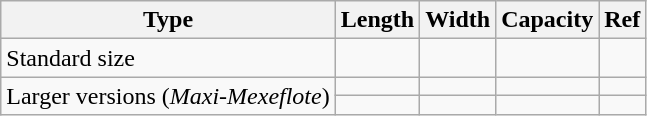<table class=wikitable>
<tr>
<th>Type</th>
<th>Length</th>
<th>Width</th>
<th>Capacity</th>
<th>Ref</th>
</tr>
<tr>
<td>Standard size</td>
<td></td>
<td></td>
<td></td>
<td></td>
</tr>
<tr>
<td rowspan=2>Larger versions (<em>Maxi-Mexeflote</em>)</td>
<td></td>
<td></td>
<td></td>
<td></td>
</tr>
<tr>
<td></td>
<td></td>
<td></td>
<td></td>
</tr>
</table>
